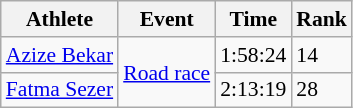<table class=wikitable style="font-size:90%">
<tr>
<th>Athlete</th>
<th>Event</th>
<th>Time</th>
<th>Rank</th>
</tr>
<tr>
<td><a href='#'>Azize Bekar</a></td>
<td rowspan=2><a href='#'>Road race</a></td>
<td>1:58:24</td>
<td>14</td>
</tr>
<tr>
<td><a href='#'>Fatma Sezer</a></td>
<td>2:13:19</td>
<td>28</td>
</tr>
</table>
